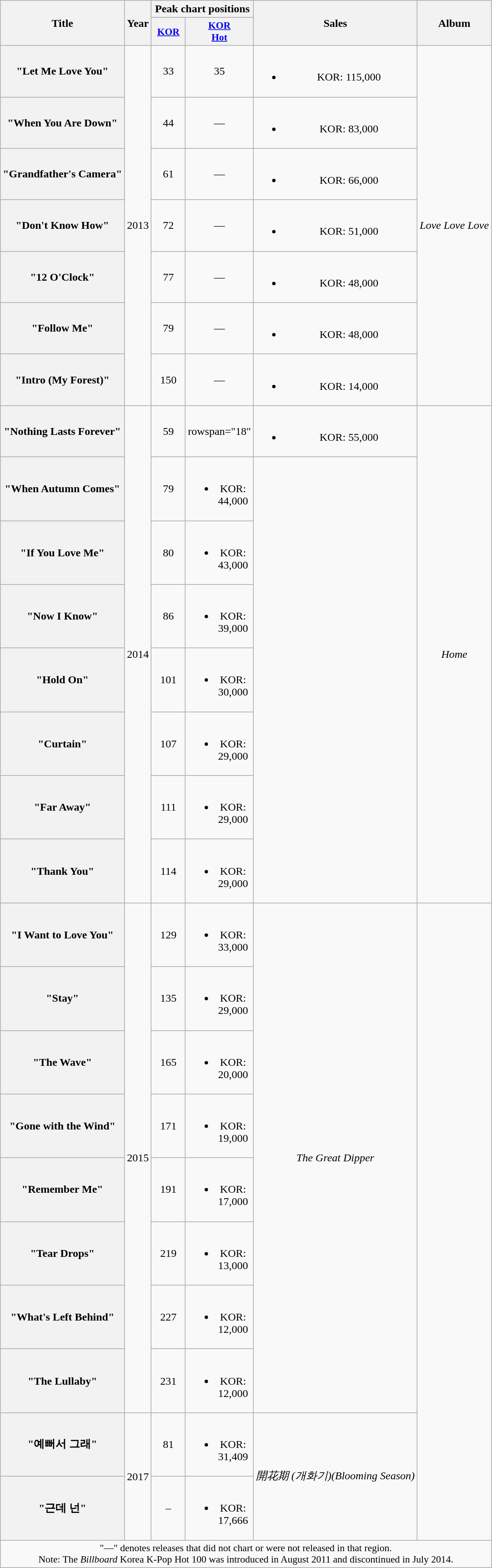<table class="wikitable plainrowheaders" style="text-align:center;">
<tr>
<th scope="col" rowspan="2">Title</th>
<th scope="col" rowspan="2">Year</th>
<th scope="col" colspan="2">Peak chart positions</th>
<th scope="col" rowspan="2">Sales<br></th>
<th scope="col" rowspan="2">Album</th>
</tr>
<tr>
<th scope="col" style="width:3em;font-size:90%;"><a href='#'>KOR</a><br></th>
<th scope="col" style="width:3em;font-size:90%;"><a href='#'>KOR<br>Hot</a><br></th>
</tr>
<tr>
<th scope="row">"Let Me Love You"</th>
<td rowspan="7">2013</td>
<td>33</td>
<td>35</td>
<td><br><ul><li>KOR: 115,000</li></ul></td>
<td rowspan="7"><em>Love Love Love</em></td>
</tr>
<tr>
<th scope="row">"When You Are Down"</th>
<td>44</td>
<td>—</td>
<td><br><ul><li>KOR: 83,000</li></ul></td>
</tr>
<tr>
<th scope="row">"Grandfather's Camera"</th>
<td>61</td>
<td>—</td>
<td><br><ul><li>KOR: 66,000</li></ul></td>
</tr>
<tr>
<th scope="row">"Don't Know How"</th>
<td>72</td>
<td>—</td>
<td><br><ul><li>KOR: 51,000</li></ul></td>
</tr>
<tr>
<th scope="row">"12 O'Clock"</th>
<td>77</td>
<td>—</td>
<td><br><ul><li>KOR: 48,000</li></ul></td>
</tr>
<tr>
<th scope="row">"Follow Me"</th>
<td>79</td>
<td>—</td>
<td><br><ul><li>KOR: 48,000</li></ul></td>
</tr>
<tr>
<th scope="row">"Intro (My Forest)"</th>
<td>150</td>
<td>—</td>
<td><br><ul><li>KOR: 14,000</li></ul></td>
</tr>
<tr>
<th scope="row">"Nothing Lasts Forever"</th>
<td rowspan="8">2014</td>
<td>59</td>
<td>rowspan="18" </td>
<td><br><ul><li>KOR: 55,000</li></ul></td>
<td rowspan="8"><em>Home</em></td>
</tr>
<tr>
<th scope="row">"When Autumn Comes"</th>
<td>79</td>
<td><br><ul><li>KOR: 44,000</li></ul></td>
</tr>
<tr>
<th scope="row">"If You Love Me"</th>
<td>80</td>
<td><br><ul><li>KOR: 43,000</li></ul></td>
</tr>
<tr>
<th scope="row">"Now I Know"<br></th>
<td>86</td>
<td><br><ul><li>KOR: 39,000</li></ul></td>
</tr>
<tr>
<th scope="row">"Hold On"</th>
<td>101</td>
<td><br><ul><li>KOR: 30,000</li></ul></td>
</tr>
<tr>
<th scope="row">"Curtain"<br></th>
<td>107</td>
<td><br><ul><li>KOR: 29,000</li></ul></td>
</tr>
<tr>
<th scope="row">"Far Away"</th>
<td>111</td>
<td><br><ul><li>KOR: 29,000</li></ul></td>
</tr>
<tr>
<th scope="row">"Thank You"</th>
<td>114</td>
<td><br><ul><li>KOR: 29,000</li></ul></td>
</tr>
<tr>
<th scope="row">"I Want to Love You"</th>
<td rowspan="8">2015</td>
<td>129</td>
<td><br><ul><li>KOR: 33,000</li></ul></td>
<td rowspan="8"><em>The Great Dipper</em></td>
</tr>
<tr>
<th scope="row">"Stay"</th>
<td>135</td>
<td><br><ul><li>KOR: 29,000</li></ul></td>
</tr>
<tr>
<th scope="row">"The Wave"</th>
<td>165</td>
<td><br><ul><li>KOR: 20,000</li></ul></td>
</tr>
<tr>
<th scope="row">"Gone with the Wind"</th>
<td>171</td>
<td><br><ul><li>KOR: 19,000</li></ul></td>
</tr>
<tr>
<th scope="row">"Remember Me"</th>
<td>191</td>
<td><br><ul><li>KOR: 17,000</li></ul></td>
</tr>
<tr>
<th scope="row">"Tear Drops"</th>
<td>219</td>
<td><br><ul><li>KOR: 13,000</li></ul></td>
</tr>
<tr>
<th scope="row">"What's Left Behind"</th>
<td>227</td>
<td><br><ul><li>KOR: 12,000</li></ul></td>
</tr>
<tr>
<th scope="row">"The Lullaby"</th>
<td>231</td>
<td><br><ul><li>KOR: 12,000</li></ul></td>
</tr>
<tr>
<th scope="row">"예뻐서 그래"</th>
<td rowspan="2">2017</td>
<td>81</td>
<td><br><ul><li>KOR: 31,409</li></ul></td>
<td rowspan="2"><em>開花期 (개화기)(Blooming Season)</em></td>
</tr>
<tr>
<th scope="row">"근데 넌"</th>
<td>–</td>
<td><br><ul><li>KOR: 17,666</li></ul></td>
</tr>
<tr>
<td colspan="6" style="font-size:90%;">"—" denotes releases that did not chart or were not released in that region.<br>Note: The <em>Billboard</em> Korea K-Pop Hot 100 was introduced in August 2011 and discontinued in July 2014.</td>
</tr>
</table>
